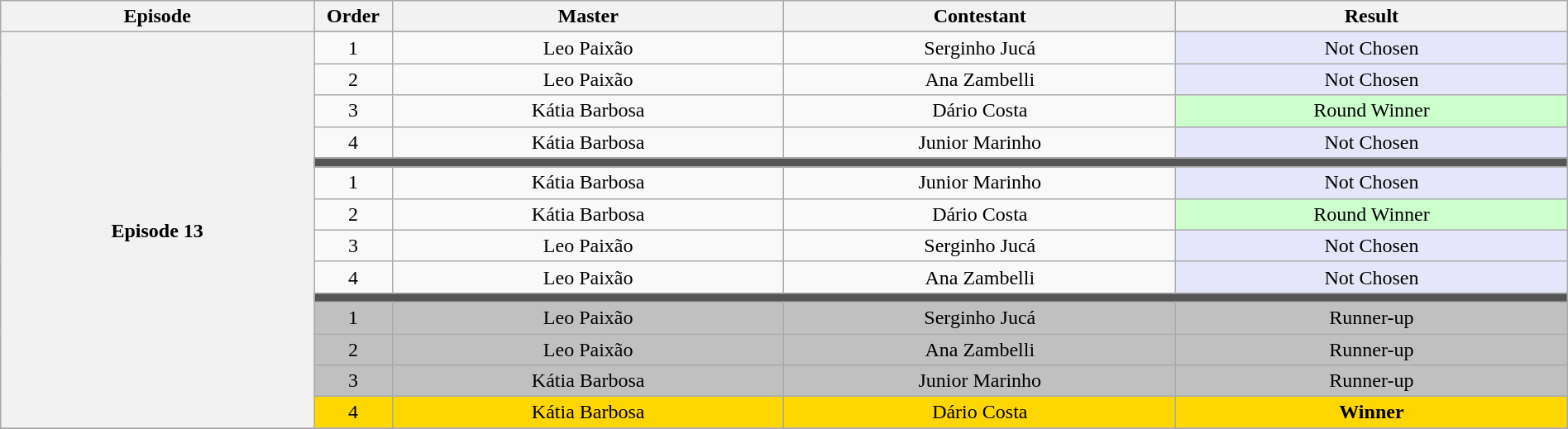<table class="wikitable" style="text-align:center; width:100%;">
<tr>
<th scope="col" width="20.0%">Episode</th>
<th scope="col" width="05.0%">Order</th>
<th scope="col" width="25.0%">Master</th>
<th scope="col" width="25.0%">Contestant</th>
<th scope="col" width="25.0%">Result</th>
</tr>
<tr>
<th rowspan=15>Episode 13<br></th>
</tr>
<tr>
<td>1</td>
<td>Leo Paixão</td>
<td>Serginho Jucá</td>
<td bgcolor=E6E6FA>Not Chosen</td>
</tr>
<tr>
<td>2</td>
<td>Leo Paixão</td>
<td>Ana Zambelli</td>
<td bgcolor=E6E6FA>Not Chosen</td>
</tr>
<tr>
<td>3</td>
<td>Kátia Barbosa</td>
<td>Dário Costa</td>
<td bgcolor=CCFFCC>Round Winner</td>
</tr>
<tr>
<td>4</td>
<td>Kátia Barbosa</td>
<td>Junior Marinho</td>
<td bgcolor=E6E6FA>Not Chosen</td>
</tr>
<tr>
<td colspan=4 bgcolor=555555></td>
</tr>
<tr>
<td>1</td>
<td>Kátia Barbosa</td>
<td>Junior Marinho</td>
<td bgcolor=E6E6FA>Not Chosen</td>
</tr>
<tr>
<td>2</td>
<td>Kátia Barbosa</td>
<td>Dário Costa</td>
<td bgcolor=CCFFCC>Round Winner</td>
</tr>
<tr>
<td>3</td>
<td>Leo Paixão</td>
<td>Serginho Jucá</td>
<td bgcolor=E6E6FA>Not Chosen</td>
</tr>
<tr>
<td>4</td>
<td>Leo Paixão</td>
<td>Ana Zambelli</td>
<td bgcolor=E6E6FA>Not Chosen</td>
</tr>
<tr>
<td colspan=4 bgcolor=555555></td>
</tr>
<tr bgcolor=C0C0C0 |>
<td>1</td>
<td>Leo Paixão</td>
<td>Serginho Jucá</td>
<td>Runner-up</td>
</tr>
<tr bgcolor=C0C0C0 |>
<td>2</td>
<td>Leo Paixão</td>
<td>Ana Zambelli</td>
<td>Runner-up</td>
</tr>
<tr bgcolor=C0C0C0 |>
<td>3</td>
<td>Kátia Barbosa</td>
<td>Junior Marinho</td>
<td>Runner-up</td>
</tr>
<tr bgcolor=FFD700 |>
<td>4</td>
<td>Kátia Barbosa</td>
<td>Dário Costa</td>
<td><strong>Winner</strong></td>
</tr>
<tr>
</tr>
</table>
